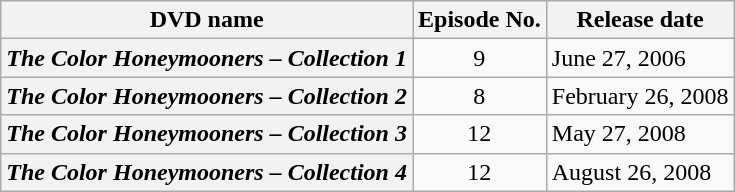<table class="wikitable plainrowheaders">
<tr>
<th scope="col">DVD name</th>
<th scope="col">Episode No.</th>
<th scope="col">Release date</th>
</tr>
<tr>
<th scope="row"><em>The Color Honeymooners – Collection 1</em></th>
<td style="text-align:center;">9</td>
<td>June 27, 2006</td>
</tr>
<tr>
<th scope="row"><em>The Color Honeymooners – Collection 2</em></th>
<td style="text-align:center;">8</td>
<td>February 26, 2008</td>
</tr>
<tr>
<th scope="row"><em>The Color Honeymooners – Collection 3</em></th>
<td style="text-align:center;">12</td>
<td>May 27, 2008</td>
</tr>
<tr>
<th scope="row"><em>The Color Honeymooners – Collection 4</em></th>
<td style="text-align:center;">12</td>
<td>August 26, 2008</td>
</tr>
</table>
